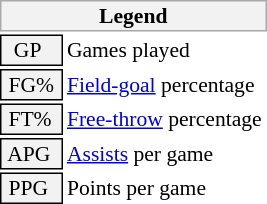<table class="toccolours" style="font-size: 90%; white-space: nowrap;">
<tr>
<th colspan="6" style="background:#f2f2f2; border:1px solid #aaa;">Legend</th>
</tr>
<tr>
<td style="background:#f2f2f2; border:1px solid black;">  GP</td>
<td>Games played</td>
</tr>
<tr>
<td style="background:#f2f2f2; border:1px solid black;"> FG% </td>
<td style="padding-right: 8px"><a href='#'>Field-goal</a> percentage</td>
</tr>
<tr>
<td style="background:#f2f2f2; border:1px solid black;"> FT% </td>
<td><a href='#'>Free-throw</a> percentage</td>
</tr>
<tr>
<td style="background:#f2f2f2; border:1px solid black;"> APG </td>
<td><a href='#'>Assists</a> per game</td>
</tr>
<tr>
<td style="background:#f2f2f2; border:1px solid black;"> PPG </td>
<td>Points per game</td>
</tr>
</table>
